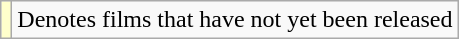<table class="wikitable">
<tr>
<td style="background:#FFFFCC;"></td>
<td>Denotes films that have not yet been released</td>
</tr>
</table>
